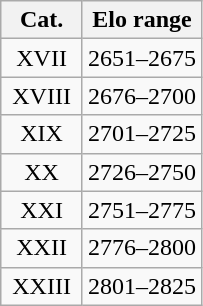<table class="wikitable" style="display:inline-table;">
<tr>
<th>Cat.</th>
<th>Elo range</th>
</tr>
<tr>
<td style="text-align:center;">XVII</td>
<td>2651–2675</td>
</tr>
<tr>
<td style="text-align:center;"> XVIII </td>
<td>2676–2700</td>
</tr>
<tr>
<td style="text-align:center;">XIX</td>
<td>2701–2725</td>
</tr>
<tr>
<td style="text-align:center;">XX</td>
<td>2726–2750</td>
</tr>
<tr>
<td style="text-align:center;">XXI</td>
<td>2751–2775</td>
</tr>
<tr>
<td style="text-align:center;">XXII</td>
<td>2776–2800</td>
</tr>
<tr>
<td style="text-align:center;">XXIII</td>
<td>2801–2825</td>
</tr>
</table>
